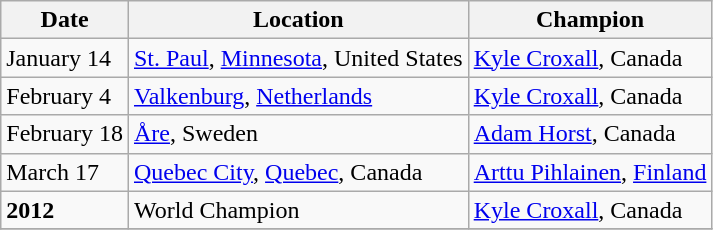<table class="wikitable">
<tr>
<th>Date</th>
<th>Location</th>
<th>Champion</th>
</tr>
<tr>
<td>January 14</td>
<td><a href='#'>St. Paul</a>, <a href='#'>Minnesota</a>, United States</td>
<td><a href='#'>Kyle Croxall</a>, Canada</td>
</tr>
<tr>
<td>February 4</td>
<td><a href='#'>Valkenburg</a>, <a href='#'>Netherlands</a></td>
<td><a href='#'>Kyle Croxall</a>, Canada</td>
</tr>
<tr>
<td>February 18</td>
<td><a href='#'>Åre</a>, Sweden</td>
<td><a href='#'>Adam Horst</a>, Canada</td>
</tr>
<tr>
<td>March 17</td>
<td><a href='#'>Quebec City</a>, <a href='#'>Quebec</a>, Canada</td>
<td><a href='#'>Arttu Pihlainen</a>, <a href='#'>Finland</a></td>
</tr>
<tr>
<td><strong>2012</strong></td>
<td>World Champion</td>
<td><a href='#'>Kyle Croxall</a>, Canada</td>
</tr>
<tr>
</tr>
</table>
